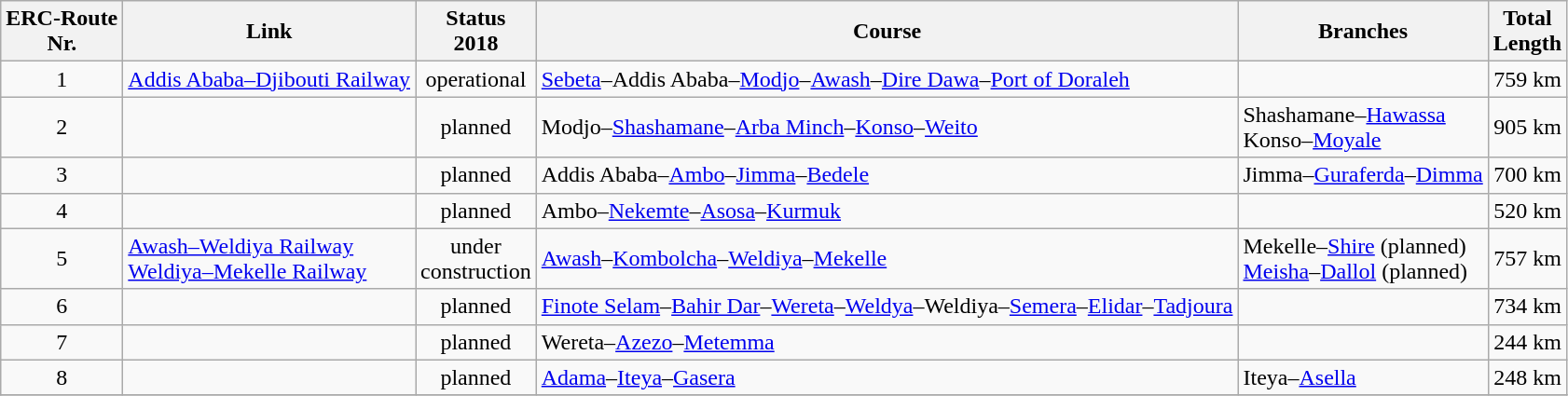<table class="wikitable">
<tr>
<th>ERC-Route<br>Nr.</th>
<th>Link</th>
<th>Status<br>2018</th>
<th>Course</th>
<th>Branches</th>
<th>Total<br>Length</th>
</tr>
<tr>
<td align="center">1</td>
<td><a href='#'>Addis Ababa–Djibouti Railway</a></td>
<td align="center">operational</td>
<td><a href='#'>Sebeta</a>–Addis Ababa–<a href='#'>Modjo</a>–<a href='#'>Awash</a>–<a href='#'>Dire Dawa</a>–<a href='#'>Port of Doraleh</a></td>
<td></td>
<td align="center">759 km</td>
</tr>
<tr>
<td align="center">2</td>
<td></td>
<td align="center">planned</td>
<td>Modjo–<a href='#'>Shashamane</a>–<a href='#'>Arba Minch</a>–<a href='#'>Konso</a>–<a href='#'>Weito</a></td>
<td>Shashamane–<a href='#'>Hawassa</a><br>Konso–<a href='#'>Moyale</a></td>
<td align="center">905 km</td>
</tr>
<tr>
<td align="center">3</td>
<td></td>
<td align="center">planned</td>
<td>Addis Ababa–<a href='#'>Ambo</a>–<a href='#'>Jimma</a>–<a href='#'>Bedele</a></td>
<td>Jimma–<a href='#'>Guraferda</a>–<a href='#'>Dimma</a></td>
<td align="center">700 km</td>
</tr>
<tr>
<td align="center">4</td>
<td></td>
<td align="center">planned</td>
<td>Ambo–<a href='#'>Nekemte</a>–<a href='#'>Asosa</a>–<a href='#'>Kurmuk</a></td>
<td></td>
<td align="center">520 km</td>
</tr>
<tr>
<td align="center">5</td>
<td><a href='#'>Awash–Weldiya Railway</a><br><a href='#'>Weldiya–Mekelle Railway</a></td>
<td align="center">under<br>construction</td>
<td><a href='#'>Awash</a>–<a href='#'>Kombolcha</a>–<a href='#'>Weldiya</a>–<a href='#'>Mekelle</a></td>
<td>Mekelle–<a href='#'>Shire</a> (planned)<br><a href='#'>Meisha</a>–<a href='#'>Dallol</a> (planned)</td>
<td align="center">757 km</td>
</tr>
<tr>
<td align="center">6</td>
<td></td>
<td align="center">planned</td>
<td><a href='#'>Finote Selam</a>–<a href='#'>Bahir Dar</a>–<a href='#'>Wereta</a>–<a href='#'>Weldya</a>–Weldiya–<a href='#'>Semera</a>–<a href='#'>Elidar</a>–<a href='#'>Tadjoura</a></td>
<td></td>
<td align="center">734 km</td>
</tr>
<tr>
<td align="center">7</td>
<td></td>
<td align="center">planned</td>
<td>Wereta–<a href='#'>Azezo</a>–<a href='#'>Metemma</a></td>
<td></td>
<td align="center">244 km</td>
</tr>
<tr>
<td align="center">8</td>
<td></td>
<td align="center">planned</td>
<td><a href='#'>Adama</a>–<a href='#'>Iteya</a>–<a href='#'>Gasera</a></td>
<td>Iteya–<a href='#'>Asella</a></td>
<td align="center">248 km</td>
</tr>
<tr>
</tr>
</table>
